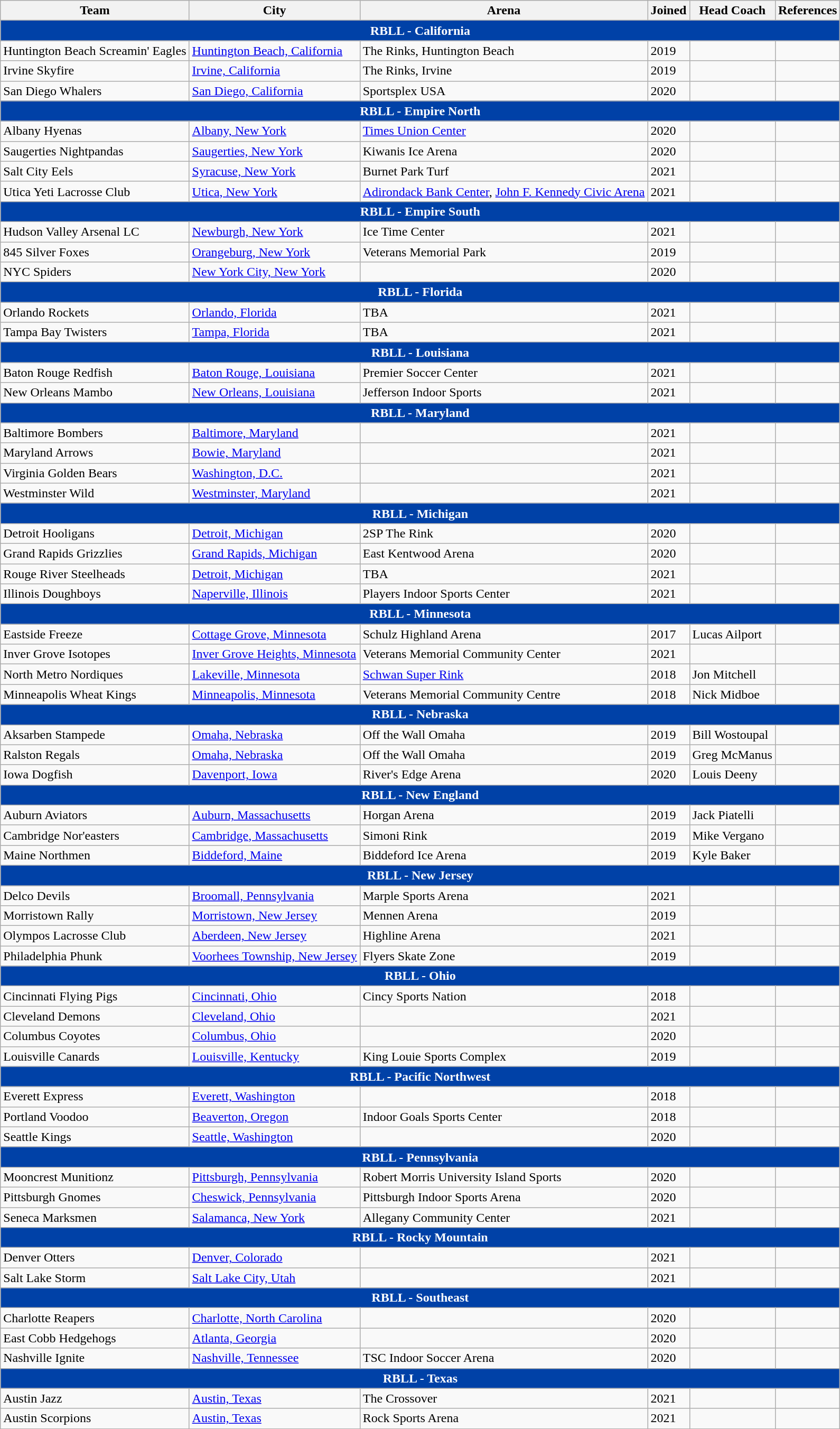<table class="wikitable">
<tr>
<th>Team</th>
<th>City</th>
<th>Arena</th>
<th>Joined</th>
<th>Head Coach</th>
<th>References</th>
</tr>
<tr bgcolor=#0041a7>
<td align="center" colspan="6" style="color:white; text-align:center"><strong>RBLL - California</strong></td>
</tr>
<tr>
<td>Huntington Beach Screamin' Eagles</td>
<td><a href='#'>Huntington Beach, California</a></td>
<td>The Rinks, Huntington Beach</td>
<td>2019</td>
<td></td>
<td></td>
</tr>
<tr>
<td>Irvine Skyfire</td>
<td><a href='#'>Irvine, California</a></td>
<td>The Rinks, Irvine</td>
<td>2019</td>
<td></td>
<td></td>
</tr>
<tr>
<td>San Diego Whalers</td>
<td><a href='#'>San Diego, California</a></td>
<td>Sportsplex USA</td>
<td>2020</td>
<td></td>
<td></td>
</tr>
<tr bgcolor=#0041a7>
<td align="center" colspan="6" style="color:white; text-align:center"><strong>RBLL - Empire North</strong></td>
</tr>
<tr>
<td>Albany Hyenas</td>
<td><a href='#'>Albany, New York</a></td>
<td><a href='#'>Times Union Center</a></td>
<td>2020</td>
<td></td>
<td></td>
</tr>
<tr>
<td>Saugerties Nightpandas</td>
<td><a href='#'>Saugerties, New York</a></td>
<td>Kiwanis Ice Arena</td>
<td>2020</td>
<td></td>
<td></td>
</tr>
<tr>
<td>Salt City Eels</td>
<td><a href='#'>Syracuse, New York</a></td>
<td>Burnet Park Turf</td>
<td>2021</td>
<td></td>
<td></td>
</tr>
<tr>
<td>Utica Yeti Lacrosse Club</td>
<td><a href='#'>Utica, New York</a></td>
<td><a href='#'>Adirondack Bank Center</a>, <a href='#'>John F. Kennedy Civic Arena</a></td>
<td>2021</td>
<td></td>
<td></td>
</tr>
<tr bgcolor=#0041a7>
<td align="center" colspan="6" style="color:white; text-align:center"><strong>RBLL - Empire South</strong></td>
</tr>
<tr>
<td>Hudson Valley Arsenal LC</td>
<td><a href='#'>Newburgh, New York</a></td>
<td>Ice Time Center</td>
<td>2021</td>
<td></td>
<td></td>
</tr>
<tr>
<td>845 Silver Foxes</td>
<td><a href='#'>Orangeburg, New York</a></td>
<td>Veterans Memorial Park</td>
<td>2019</td>
<td></td>
<td></td>
</tr>
<tr>
<td>NYC Spiders</td>
<td><a href='#'>New York City, New York</a></td>
<td></td>
<td>2020</td>
<td></td>
<td></td>
</tr>
<tr bgcolor=#0041a7>
<td align="center" colspan="6" style="color:white; text-align:center"><strong>RBLL - Florida</strong></td>
</tr>
<tr>
<td>Orlando Rockets</td>
<td><a href='#'>Orlando, Florida</a></td>
<td>TBA</td>
<td>2021</td>
<td></td>
<td></td>
</tr>
<tr>
<td>Tampa Bay Twisters</td>
<td><a href='#'>Tampa, Florida</a></td>
<td>TBA</td>
<td>2021</td>
<td></td>
<td></td>
</tr>
<tr bgcolor=#0041a7>
<td align="center" colspan="6" style="color:white; text-align:center"><strong>RBLL - Louisiana</strong></td>
</tr>
<tr>
<td>Baton Rouge Redfish</td>
<td><a href='#'>Baton Rouge, Louisiana</a></td>
<td>Premier Soccer Center</td>
<td>2021</td>
<td></td>
<td></td>
</tr>
<tr>
<td>New Orleans Mambo</td>
<td><a href='#'>New Orleans, Louisiana</a></td>
<td>Jefferson Indoor Sports</td>
<td>2021</td>
<td></td>
<td></td>
</tr>
<tr bgcolor=#0041a7>
<td align="center" colspan="6" style="color:white; text-align:center"><strong>RBLL - Maryland</strong></td>
</tr>
<tr>
<td>Baltimore Bombers</td>
<td><a href='#'>Baltimore, Maryland</a></td>
<td></td>
<td>2021</td>
<td></td>
<td></td>
</tr>
<tr>
<td>Maryland Arrows</td>
<td><a href='#'>Bowie, Maryland</a></td>
<td></td>
<td>2021</td>
<td></td>
<td></td>
</tr>
<tr>
<td>Virginia Golden Bears</td>
<td><a href='#'>Washington, D.C.</a></td>
<td></td>
<td>2021</td>
<td></td>
<td></td>
</tr>
<tr>
<td>Westminster Wild</td>
<td><a href='#'>Westminster, Maryland</a></td>
<td></td>
<td>2021</td>
<td></td>
<td></td>
</tr>
<tr bgcolor=#0041a7>
<td align="center" colspan="6" style="color:white; text-align:center"><strong>RBLL - Michigan</strong></td>
</tr>
<tr>
<td>Detroit Hooligans</td>
<td><a href='#'>Detroit, Michigan</a></td>
<td>2SP The Rink</td>
<td>2020</td>
<td></td>
<td></td>
</tr>
<tr>
<td>Grand Rapids Grizzlies</td>
<td><a href='#'>Grand Rapids, Michigan</a></td>
<td>East Kentwood Arena</td>
<td>2020</td>
<td></td>
<td></td>
</tr>
<tr>
<td>Rouge River Steelheads</td>
<td><a href='#'>Detroit, Michigan</a></td>
<td>TBA</td>
<td>2021</td>
<td></td>
<td></td>
</tr>
<tr>
<td>Illinois Doughboys</td>
<td><a href='#'>Naperville, Illinois</a></td>
<td>Players Indoor Sports Center</td>
<td>2021</td>
<td></td>
<td></td>
</tr>
<tr bgcolor=#0041a7>
<td align="center" colspan="6" style="color:white; text-align:center"><strong>RBLL - Minnesota</strong></td>
</tr>
<tr>
<td>Eastside Freeze</td>
<td><a href='#'>Cottage Grove, Minnesota</a></td>
<td>Schulz Highland Arena</td>
<td>2017</td>
<td>Lucas Ailport</td>
<td></td>
</tr>
<tr>
<td>Inver Grove Isotopes</td>
<td><a href='#'>Inver Grove Heights, Minnesota</a></td>
<td>Veterans Memorial Community Center</td>
<td>2021</td>
<td></td>
<td></td>
</tr>
<tr>
<td>North Metro Nordiques</td>
<td><a href='#'>Lakeville, Minnesota</a></td>
<td><a href='#'>Schwan Super Rink</a></td>
<td>2018</td>
<td>Jon Mitchell</td>
<td></td>
</tr>
<tr>
<td>Minneapolis Wheat Kings</td>
<td><a href='#'>Minneapolis, Minnesota</a></td>
<td>Veterans Memorial Community Centre</td>
<td>2018</td>
<td>Nick Midboe</td>
<td></td>
</tr>
<tr>
</tr>
<tr bgcolor=#0041a7>
<td align="center" colspan="6" style="color:white; text-align:center"><strong>RBLL - Nebraska</strong></td>
</tr>
<tr>
<td>Aksarben Stampede</td>
<td><a href='#'>Omaha, Nebraska</a></td>
<td>Off the Wall Omaha</td>
<td>2019</td>
<td>Bill Wostoupal</td>
<td></td>
</tr>
<tr>
<td>Ralston Regals</td>
<td><a href='#'>Omaha, Nebraska</a></td>
<td>Off the Wall Omaha</td>
<td>2019</td>
<td>Greg McManus</td>
<td></td>
</tr>
<tr>
<td>Iowa Dogfish</td>
<td><a href='#'>Davenport, Iowa</a></td>
<td>River's Edge Arena</td>
<td>2020</td>
<td>Louis Deeny</td>
<td></td>
</tr>
<tr bgcolor=#0041a7>
<td align="center" colspan="6" style="color:white; text-align:center"><strong>RBLL - New England</strong></td>
</tr>
<tr>
<td>Auburn Aviators</td>
<td><a href='#'>Auburn, Massachusetts</a></td>
<td>Horgan Arena</td>
<td>2019</td>
<td>Jack Piatelli</td>
<td></td>
</tr>
<tr>
<td>Cambridge Nor'easters</td>
<td><a href='#'>Cambridge, Massachusetts</a></td>
<td>Simoni Rink</td>
<td>2019</td>
<td>Mike Vergano</td>
<td></td>
</tr>
<tr>
<td>Maine Northmen</td>
<td><a href='#'>Biddeford, Maine</a></td>
<td>Biddeford Ice Arena</td>
<td>2019</td>
<td>Kyle Baker</td>
<td></td>
</tr>
<tr bgcolor=#0041a7>
<td align="center" colspan="6" style="color:white; text-align:center"><strong>RBLL - New Jersey</strong></td>
</tr>
<tr>
<td>Delco Devils</td>
<td><a href='#'>Broomall, Pennsylvania</a></td>
<td>Marple Sports Arena</td>
<td>2021</td>
<td></td>
<td></td>
</tr>
<tr>
<td>Morristown Rally</td>
<td><a href='#'>Morristown, New Jersey</a></td>
<td>Mennen Arena</td>
<td>2019</td>
<td></td>
<td></td>
</tr>
<tr>
<td>Olympos Lacrosse Club</td>
<td><a href='#'>Aberdeen, New Jersey</a></td>
<td>Highline Arena</td>
<td>2021</td>
<td></td>
<td></td>
</tr>
<tr>
<td>Philadelphia Phunk</td>
<td><a href='#'>Voorhees Township, New Jersey</a></td>
<td>Flyers Skate Zone</td>
<td>2019</td>
<td></td>
<td></td>
</tr>
<tr bgcolor=#0041a7>
<td align="center" colspan="6" style="color:white; text-align:center"><strong>RBLL - Ohio</strong></td>
</tr>
<tr>
<td>Cincinnati Flying Pigs</td>
<td><a href='#'>Cincinnati, Ohio</a></td>
<td>Cincy Sports Nation</td>
<td>2018</td>
<td></td>
<td></td>
</tr>
<tr>
<td>Cleveland Demons</td>
<td><a href='#'>Cleveland, Ohio</a></td>
<td></td>
<td>2021</td>
<td></td>
<td></td>
</tr>
<tr>
<td>Columbus Coyotes</td>
<td><a href='#'>Columbus, Ohio</a></td>
<td></td>
<td>2020</td>
<td></td>
<td></td>
</tr>
<tr>
<td>Louisville Canards</td>
<td><a href='#'>Louisville, Kentucky</a></td>
<td>King Louie Sports Complex</td>
<td>2019</td>
<td></td>
<td></td>
</tr>
<tr bgcolor=#0041a7>
<td align="center" colspan="6" style="color:white; text-align:center"><strong>RBLL - Pacific Northwest</strong></td>
</tr>
<tr>
<td>Everett Express</td>
<td><a href='#'>Everett, Washington</a></td>
<td></td>
<td>2018</td>
<td></td>
<td></td>
</tr>
<tr>
<td>Portland Voodoo</td>
<td><a href='#'>Beaverton, Oregon</a></td>
<td>Indoor Goals Sports Center</td>
<td>2018</td>
<td></td>
<td></td>
</tr>
<tr>
<td>Seattle Kings</td>
<td><a href='#'>Seattle, Washington</a></td>
<td></td>
<td>2020</td>
<td></td>
<td></td>
</tr>
<tr bgcolor=#0041a7>
<td align="center" colspan="6" style="color:white; text-align:center"><strong>RBLL - Pennsylvania</strong></td>
</tr>
<tr>
<td>Mooncrest Munitionz</td>
<td><a href='#'>Pittsburgh, Pennsylvania</a></td>
<td>Robert Morris University Island Sports</td>
<td>2020</td>
<td></td>
<td></td>
</tr>
<tr>
<td>Pittsburgh Gnomes</td>
<td><a href='#'>Cheswick, Pennsylvania</a></td>
<td>Pittsburgh Indoor Sports Arena</td>
<td>2020</td>
<td></td>
<td></td>
</tr>
<tr>
<td>Seneca Marksmen</td>
<td><a href='#'>Salamanca, New York</a></td>
<td>Allegany Community Center</td>
<td>2021</td>
<td></td>
<td></td>
</tr>
<tr bgcolor=#0041a7>
<td align="center" colspan="6" style="color:white; text-align:center"><strong>RBLL - Rocky Mountain</strong></td>
</tr>
<tr>
<td>Denver Otters</td>
<td><a href='#'>Denver, Colorado</a></td>
<td></td>
<td>2021</td>
<td></td>
<td></td>
</tr>
<tr>
<td>Salt Lake Storm</td>
<td><a href='#'>Salt Lake City, Utah</a></td>
<td></td>
<td>2021</td>
<td></td>
<td></td>
</tr>
<tr bgcolor=#0041a7>
<td align="center" colspan="6" style="color:white; text-align:center"><strong>RBLL - Southeast</strong></td>
</tr>
<tr>
<td>Charlotte Reapers</td>
<td><a href='#'>Charlotte, North Carolina</a></td>
<td></td>
<td>2020</td>
<td></td>
<td></td>
</tr>
<tr>
<td>East Cobb Hedgehogs</td>
<td><a href='#'>Atlanta, Georgia</a></td>
<td></td>
<td>2020</td>
<td></td>
<td></td>
</tr>
<tr>
<td>Nashville Ignite</td>
<td><a href='#'>Nashville, Tennessee</a></td>
<td>TSC Indoor Soccer Arena</td>
<td>2020</td>
<td></td>
<td></td>
</tr>
<tr bgcolor=#0041a7>
<td align="center" colspan="6" style="color:white; text-align:center"><strong>RBLL - Texas</strong></td>
</tr>
<tr>
<td>Austin Jazz</td>
<td><a href='#'>Austin, Texas</a></td>
<td>The Crossover</td>
<td>2021</td>
<td></td>
<td></td>
</tr>
<tr>
<td>Austin Scorpions</td>
<td><a href='#'>Austin, Texas</a></td>
<td>Rock Sports Arena</td>
<td>2021</td>
<td></td>
<td></td>
</tr>
</table>
